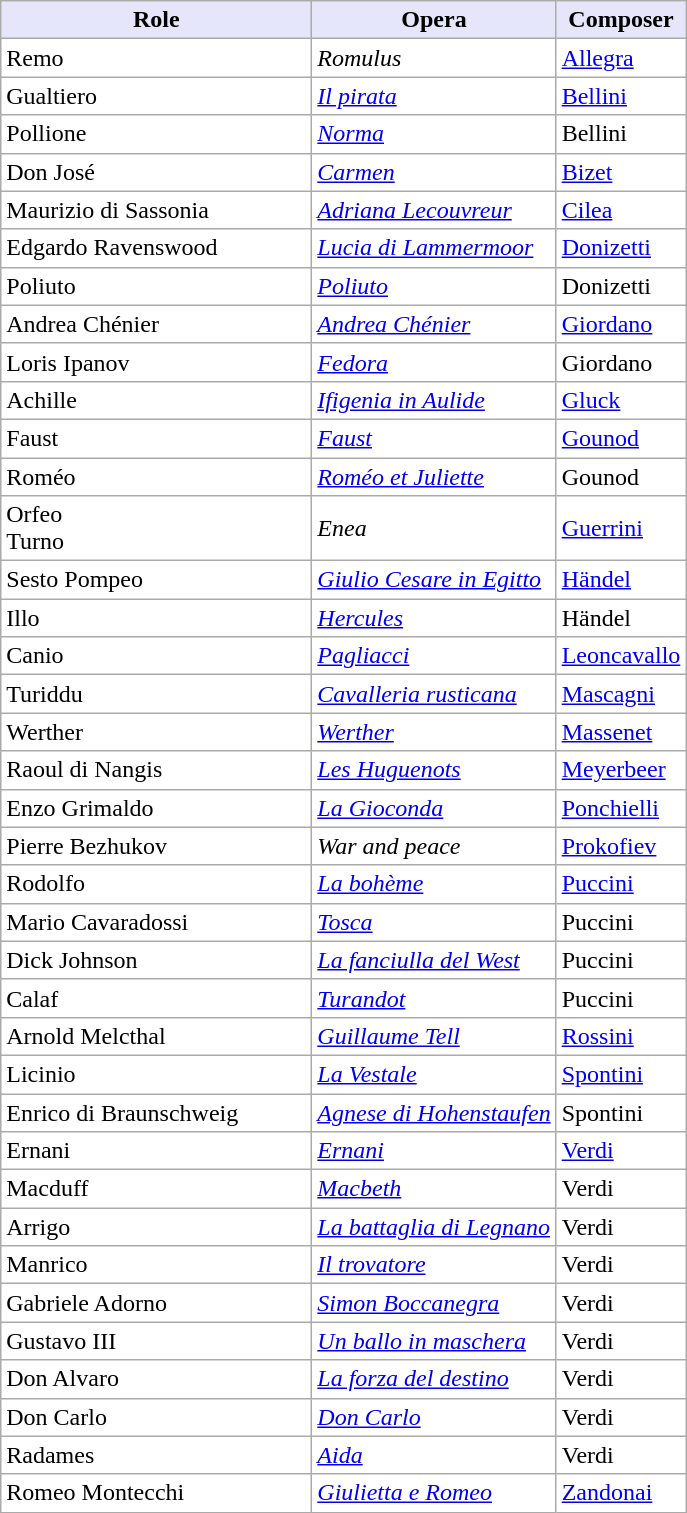<table class="wikitable"  border="0" style="background:#ffffff" align="top" class="sortable wikitable">
<tr>
<th width="200 px" style="background:Lavender; color:Black">Role</th>
<th style="background:Lavender; color:Black">Opera</th>
<th width="70 px" style="background:Lavender; color:Black">Composer</th>
</tr>
<tr>
<td>Remo</td>
<td><em>Romulus</em></td>
<td><a href='#'>Allegra</a></td>
</tr>
<tr>
<td>Gualtiero</td>
<td><em><a href='#'>Il pirata</a></em></td>
<td><a href='#'>Bellini</a></td>
</tr>
<tr>
<td>Pollione</td>
<td><em><a href='#'>Norma</a></em></td>
<td>Bellini</td>
</tr>
<tr>
<td>Don José</td>
<td><em><a href='#'>Carmen</a></em></td>
<td><a href='#'>Bizet</a></td>
</tr>
<tr>
<td>Maurizio di Sassonia</td>
<td><em><a href='#'>Adriana Lecouvreur</a></em></td>
<td><a href='#'>Cilea</a></td>
</tr>
<tr>
<td>Edgardo Ravenswood</td>
<td><em><a href='#'>Lucia di Lammermoor</a></em></td>
<td><a href='#'>Donizetti</a></td>
</tr>
<tr>
<td>Poliuto</td>
<td><em><a href='#'>Poliuto</a></em></td>
<td>Donizetti</td>
</tr>
<tr>
<td>Andrea Chénier</td>
<td><em><a href='#'>Andrea Chénier</a></em></td>
<td><a href='#'>Giordano</a></td>
</tr>
<tr>
<td>Loris Ipanov</td>
<td><em><a href='#'>Fedora</a></em></td>
<td>Giordano</td>
</tr>
<tr>
<td>Achille</td>
<td><em><a href='#'>Ifigenia in Aulide</a></em></td>
<td><a href='#'>Gluck</a></td>
</tr>
<tr>
<td>Faust</td>
<td><em><a href='#'>Faust</a></em></td>
<td><a href='#'>Gounod</a></td>
</tr>
<tr>
<td>Roméo</td>
<td><em><a href='#'>Roméo et Juliette</a></em></td>
<td>Gounod</td>
</tr>
<tr>
<td>Orfeo<br>Turno</td>
<td><em>Enea</em></td>
<td><a href='#'>Guerrini</a></td>
</tr>
<tr>
<td>Sesto Pompeo</td>
<td><em><a href='#'>Giulio Cesare in Egitto</a></em></td>
<td><a href='#'>Händel</a></td>
</tr>
<tr>
<td>Illo</td>
<td><em><a href='#'>Hercules</a></em></td>
<td>Händel</td>
</tr>
<tr>
<td>Canio</td>
<td><em><a href='#'>Pagliacci</a></em></td>
<td><a href='#'>Leoncavallo</a></td>
</tr>
<tr>
<td>Turiddu</td>
<td><em><a href='#'>Cavalleria rusticana</a></em></td>
<td><a href='#'>Mascagni</a></td>
</tr>
<tr>
<td>Werther</td>
<td><em><a href='#'>Werther</a></em></td>
<td><a href='#'>Massenet</a></td>
</tr>
<tr>
<td>Raoul di Nangis</td>
<td><em><a href='#'>Les Huguenots</a></em></td>
<td><a href='#'>Meyerbeer</a></td>
</tr>
<tr>
<td>Enzo Grimaldo</td>
<td><em><a href='#'>La Gioconda</a></em></td>
<td><a href='#'>Ponchielli</a></td>
</tr>
<tr>
<td>Pierre Bezhukov</td>
<td><em>War and peace</em></td>
<td><a href='#'>Prokofiev</a></td>
</tr>
<tr>
<td>Rodolfo</td>
<td><em><a href='#'>La bohème</a></em></td>
<td><a href='#'>Puccini</a></td>
</tr>
<tr>
<td>Mario Cavaradossi</td>
<td><em><a href='#'>Tosca</a></em></td>
<td>Puccini</td>
</tr>
<tr>
<td>Dick Johnson</td>
<td><em><a href='#'>La fanciulla del West</a></em></td>
<td>Puccini</td>
</tr>
<tr>
<td>Calaf</td>
<td><em><a href='#'>Turandot</a></em></td>
<td>Puccini</td>
</tr>
<tr>
<td>Arnold Melcthal</td>
<td><em><a href='#'>Guillaume Tell</a></em></td>
<td><a href='#'>Rossini</a></td>
</tr>
<tr>
<td>Licinio</td>
<td><em><a href='#'>La Vestale</a></em></td>
<td><a href='#'>Spontini</a></td>
</tr>
<tr>
<td>Enrico di Braunschweig</td>
<td><em><a href='#'>Agnese di Hohenstaufen</a></em></td>
<td>Spontini</td>
</tr>
<tr>
<td>Ernani</td>
<td><em><a href='#'>Ernani</a></em></td>
<td><a href='#'>Verdi</a></td>
</tr>
<tr>
<td>Macduff</td>
<td><em><a href='#'>Macbeth</a></em></td>
<td>Verdi</td>
</tr>
<tr>
<td>Arrigo</td>
<td><em><a href='#'>La battaglia di Legnano</a></em></td>
<td>Verdi</td>
</tr>
<tr>
<td>Manrico</td>
<td><em><a href='#'>Il trovatore</a></em></td>
<td>Verdi</td>
</tr>
<tr>
<td>Gabriele Adorno</td>
<td><em><a href='#'>Simon Boccanegra</a></em></td>
<td>Verdi</td>
</tr>
<tr>
<td>Gustavo III</td>
<td><em><a href='#'>Un ballo in maschera</a></em></td>
<td>Verdi</td>
</tr>
<tr>
<td>Don Alvaro</td>
<td><em><a href='#'>La forza del destino</a></em></td>
<td>Verdi</td>
</tr>
<tr>
<td>Don Carlo</td>
<td><em><a href='#'>Don Carlo</a></em></td>
<td>Verdi</td>
</tr>
<tr>
<td>Radames</td>
<td><em><a href='#'>Aida</a></em></td>
<td>Verdi</td>
</tr>
<tr>
<td>Romeo Montecchi</td>
<td><em><a href='#'>Giulietta e Romeo</a></em></td>
<td><a href='#'>Zandonai</a></td>
</tr>
</table>
